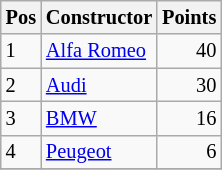<table class="wikitable"   style="font-size:   85%;">
<tr>
<th>Pos</th>
<th>Constructor</th>
<th>Points</th>
</tr>
<tr>
<td>1</td>
<td> <a href='#'>Alfa Romeo</a></td>
<td align="right">40</td>
</tr>
<tr>
<td>2</td>
<td> <a href='#'>Audi</a></td>
<td align="right">30</td>
</tr>
<tr>
<td>3</td>
<td> <a href='#'>BMW</a></td>
<td align="right">16</td>
</tr>
<tr>
<td>4</td>
<td> <a href='#'>Peugeot</a></td>
<td align="right">6</td>
</tr>
<tr>
</tr>
</table>
